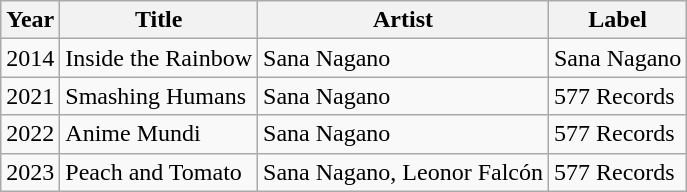<table class="wikitable">
<tr>
<th>Year</th>
<th>Title</th>
<th>Artist</th>
<th>Label</th>
</tr>
<tr>
<td>2014</td>
<td>Inside the Rainbow</td>
<td>Sana Nagano</td>
<td>Sana Nagano</td>
</tr>
<tr>
<td>2021</td>
<td>Smashing Humans</td>
<td>Sana Nagano</td>
<td>577 Records</td>
</tr>
<tr>
<td>2022</td>
<td>Anime Mundi</td>
<td>Sana Nagano</td>
<td>577 Records</td>
</tr>
<tr>
<td>2023</td>
<td>Peach and Tomato</td>
<td>Sana Nagano, Leonor Falcón</td>
<td>577 Records</td>
</tr>
</table>
